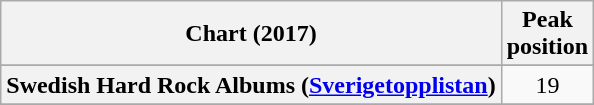<table class="wikitable sortable plainrowheaders" style="text-align:center">
<tr>
<th scope="col">Chart (2017)</th>
<th scope="col">Peak<br> position</th>
</tr>
<tr>
</tr>
<tr>
</tr>
<tr>
</tr>
<tr>
</tr>
<tr>
</tr>
<tr>
<th scope="row">Swedish Hard Rock Albums (<a href='#'>Sverigetopplistan</a>)</th>
<td>19</td>
</tr>
<tr>
</tr>
<tr>
</tr>
<tr>
</tr>
</table>
